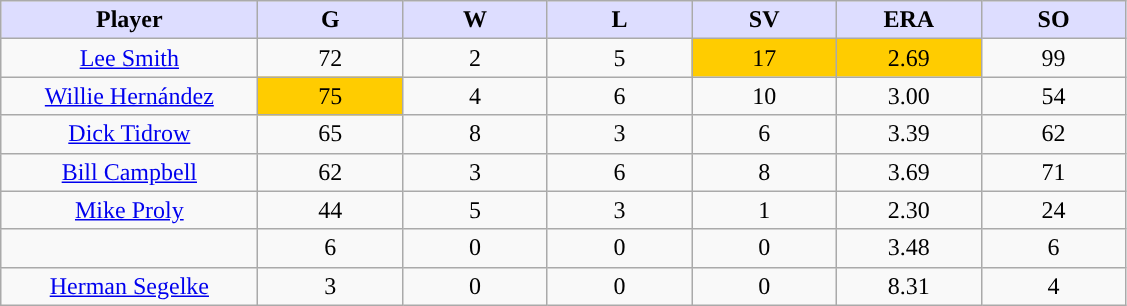<table class="wikitable sortable">
<tr>
<th style="background:#ddf; width:16%;">Player</th>
<th style="background:#ddf; width:9%;">G</th>
<th style="background:#ddf; width:9%;">W</th>
<th style="background:#ddf; width:9%;">L</th>
<th style="background:#ddf; width:9%;">SV</th>
<th style="background:#ddf; width:9%;">ERA</th>
<th style="background:#ddf; width:9%;">SO</th>
</tr>
<tr style="text-align:center;">
<td><a href='#'>Lee Smith</a></td>
<td>72</td>
<td>2</td>
<td>5</td>
<td style="background:#fc0;">17</td>
<td style="background:#fc0;">2.69</td>
<td>99</td>
</tr>
<tr align=center>
<td><a href='#'>Willie Hernández</a></td>
<td style="background:#fc0;">75</td>
<td>4</td>
<td>6</td>
<td>10</td>
<td>3.00</td>
<td>54</td>
</tr>
<tr align=center>
<td><a href='#'>Dick Tidrow</a></td>
<td>65</td>
<td>8</td>
<td>3</td>
<td>6</td>
<td>3.39</td>
<td>62</td>
</tr>
<tr align=center>
<td><a href='#'>Bill Campbell</a></td>
<td>62</td>
<td>3</td>
<td>6</td>
<td>8</td>
<td>3.69</td>
<td>71</td>
</tr>
<tr align=center>
<td><a href='#'>Mike Proly</a></td>
<td>44</td>
<td>5</td>
<td>3</td>
<td>1</td>
<td>2.30</td>
<td>24</td>
</tr>
<tr align=center>
<td></td>
<td>6</td>
<td>0</td>
<td>0</td>
<td>0</td>
<td>3.48</td>
<td>6</td>
</tr>
<tr align=center>
<td><a href='#'>Herman Segelke</a></td>
<td>3</td>
<td>0</td>
<td>0</td>
<td>0</td>
<td>8.31</td>
<td>4</td>
</tr>
</table>
